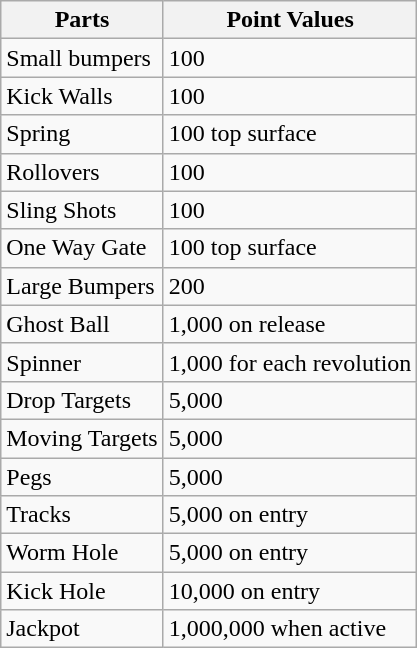<table class="wikitable">
<tr>
<th>Parts</th>
<th>Point Values</th>
</tr>
<tr>
<td>Small bumpers</td>
<td>100</td>
</tr>
<tr>
<td>Kick Walls</td>
<td>100</td>
</tr>
<tr>
<td>Spring</td>
<td>100 top surface</td>
</tr>
<tr>
<td>Rollovers</td>
<td>100</td>
</tr>
<tr>
<td>Sling Shots</td>
<td>100</td>
</tr>
<tr>
<td>One Way Gate</td>
<td>100 top surface</td>
</tr>
<tr>
<td>Large Bumpers</td>
<td>200</td>
</tr>
<tr>
<td>Ghost Ball</td>
<td>1,000 on release</td>
</tr>
<tr>
<td>Spinner</td>
<td>1,000 for each revolution</td>
</tr>
<tr>
<td>Drop Targets</td>
<td>5,000</td>
</tr>
<tr>
<td>Moving Targets</td>
<td>5,000</td>
</tr>
<tr>
<td>Pegs</td>
<td>5,000</td>
</tr>
<tr>
<td>Tracks</td>
<td>5,000 on entry</td>
</tr>
<tr>
<td>Worm Hole</td>
<td>5,000 on entry</td>
</tr>
<tr>
<td>Kick Hole</td>
<td>10,000 on entry</td>
</tr>
<tr>
<td>Jackpot</td>
<td>1,000,000 when active</td>
</tr>
</table>
